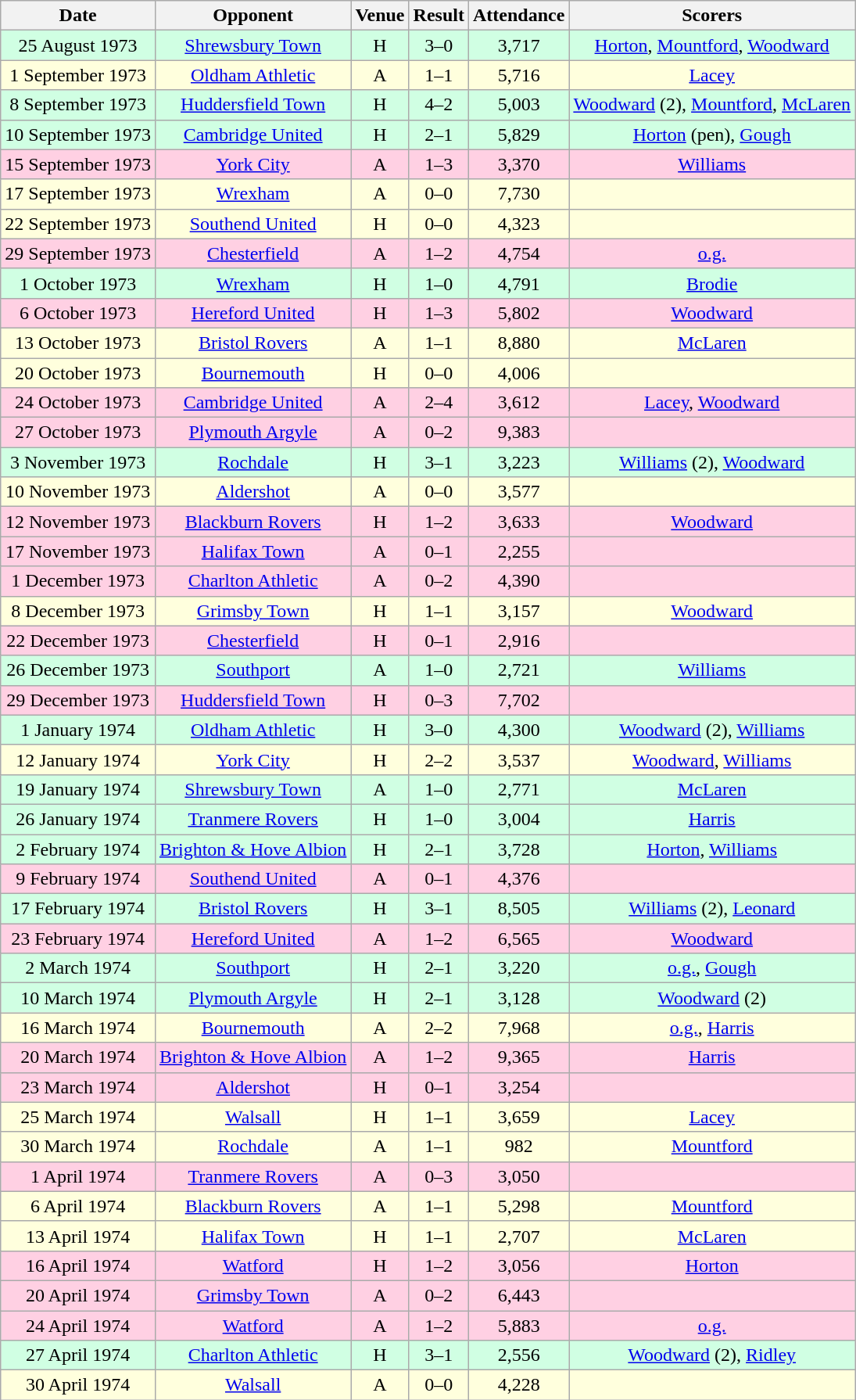<table class="wikitable sortable" style="font-size:100%; text-align:center">
<tr>
<th>Date</th>
<th>Opponent</th>
<th>Venue</th>
<th>Result</th>
<th>Attendance</th>
<th>Scorers</th>
</tr>
<tr style="background-color: #d0ffe3;">
<td>25 August 1973</td>
<td><a href='#'>Shrewsbury Town</a></td>
<td>H</td>
<td>3–0</td>
<td>3,717</td>
<td><a href='#'>Horton</a>, <a href='#'>Mountford</a>, <a href='#'>Woodward</a></td>
</tr>
<tr style="background-color: #ffffdd;">
<td>1 September 1973</td>
<td><a href='#'>Oldham Athletic</a></td>
<td>A</td>
<td>1–1</td>
<td>5,716</td>
<td><a href='#'>Lacey</a></td>
</tr>
<tr style="background-color: #d0ffe3;">
<td>8 September 1973</td>
<td><a href='#'>Huddersfield Town</a></td>
<td>H</td>
<td>4–2</td>
<td>5,003</td>
<td><a href='#'>Woodward</a> (2), <a href='#'>Mountford</a>, <a href='#'>McLaren</a></td>
</tr>
<tr style="background-color: #d0ffe3;">
<td>10 September 1973</td>
<td><a href='#'>Cambridge United</a></td>
<td>H</td>
<td>2–1</td>
<td>5,829</td>
<td><a href='#'>Horton</a> (pen), <a href='#'>Gough</a></td>
</tr>
<tr style="background-color: #ffd0e3;">
<td>15 September 1973</td>
<td><a href='#'>York City</a></td>
<td>A</td>
<td>1–3</td>
<td>3,370</td>
<td><a href='#'>Williams</a></td>
</tr>
<tr style="background-color: #ffffdd;">
<td>17 September 1973</td>
<td><a href='#'>Wrexham</a></td>
<td>A</td>
<td>0–0</td>
<td>7,730</td>
<td></td>
</tr>
<tr style="background-color: #ffffdd;">
<td>22 September 1973</td>
<td><a href='#'>Southend United</a></td>
<td>H</td>
<td>0–0</td>
<td>4,323</td>
<td></td>
</tr>
<tr style="background-color: #ffd0e3;">
<td>29 September 1973</td>
<td><a href='#'>Chesterfield</a></td>
<td>A</td>
<td>1–2</td>
<td>4,754</td>
<td><a href='#'>o.g.</a></td>
</tr>
<tr style="background-color: #d0ffe3;">
<td>1 October 1973</td>
<td><a href='#'>Wrexham</a></td>
<td>H</td>
<td>1–0</td>
<td>4,791</td>
<td><a href='#'>Brodie</a></td>
</tr>
<tr style="background-color: #ffd0e3;">
<td>6 October 1973</td>
<td><a href='#'>Hereford United</a></td>
<td>H</td>
<td>1–3</td>
<td>5,802</td>
<td><a href='#'>Woodward</a></td>
</tr>
<tr style="background-color: #ffffdd;">
<td>13 October 1973</td>
<td><a href='#'>Bristol Rovers</a></td>
<td>A</td>
<td>1–1</td>
<td>8,880</td>
<td><a href='#'>McLaren</a></td>
</tr>
<tr style="background-color: #ffffdd;">
<td>20 October 1973</td>
<td><a href='#'>Bournemouth</a></td>
<td>H</td>
<td>0–0</td>
<td>4,006</td>
<td></td>
</tr>
<tr style="background-color: #ffd0e3;">
<td>24 October 1973</td>
<td><a href='#'>Cambridge United</a></td>
<td>A</td>
<td>2–4</td>
<td>3,612</td>
<td><a href='#'>Lacey</a>, <a href='#'>Woodward</a></td>
</tr>
<tr style="background-color: #ffd0e3;">
<td>27 October 1973</td>
<td><a href='#'>Plymouth Argyle</a></td>
<td>A</td>
<td>0–2</td>
<td>9,383</td>
<td></td>
</tr>
<tr style="background-color: #d0ffe3;">
<td>3 November 1973</td>
<td><a href='#'>Rochdale</a></td>
<td>H</td>
<td>3–1</td>
<td>3,223</td>
<td><a href='#'>Williams</a> (2), <a href='#'>Woodward</a></td>
</tr>
<tr style="background-color: #ffffdd;">
<td>10 November 1973</td>
<td><a href='#'>Aldershot</a></td>
<td>A</td>
<td>0–0</td>
<td>3,577</td>
<td></td>
</tr>
<tr style="background-color: #ffd0e3;">
<td>12 November 1973</td>
<td><a href='#'>Blackburn Rovers</a></td>
<td>H</td>
<td>1–2</td>
<td>3,633</td>
<td><a href='#'>Woodward</a></td>
</tr>
<tr style="background-color: #ffd0e3;">
<td>17 November 1973</td>
<td><a href='#'>Halifax Town</a></td>
<td>A</td>
<td>0–1</td>
<td>2,255</td>
<td></td>
</tr>
<tr style="background-color: #ffd0e3;">
<td>1 December 1973</td>
<td><a href='#'>Charlton Athletic</a></td>
<td>A</td>
<td>0–2</td>
<td>4,390</td>
<td></td>
</tr>
<tr style="background-color: #ffffdd;">
<td>8 December 1973</td>
<td><a href='#'>Grimsby Town</a></td>
<td>H</td>
<td>1–1</td>
<td>3,157</td>
<td><a href='#'>Woodward</a></td>
</tr>
<tr style="background-color: #ffd0e3;">
<td>22 December 1973</td>
<td><a href='#'>Chesterfield</a></td>
<td>H</td>
<td>0–1</td>
<td>2,916</td>
<td></td>
</tr>
<tr style="background-color: #d0ffe3;">
<td>26 December 1973</td>
<td><a href='#'>Southport</a></td>
<td>A</td>
<td>1–0</td>
<td>2,721</td>
<td><a href='#'>Williams</a></td>
</tr>
<tr style="background-color: #ffd0e3;">
<td>29 December 1973</td>
<td><a href='#'>Huddersfield Town</a></td>
<td>H</td>
<td>0–3</td>
<td>7,702</td>
<td></td>
</tr>
<tr style="background-color: #d0ffe3;">
<td>1 January 1974</td>
<td><a href='#'>Oldham Athletic</a></td>
<td>H</td>
<td>3–0</td>
<td>4,300</td>
<td><a href='#'>Woodward</a> (2), <a href='#'>Williams</a></td>
</tr>
<tr style="background-color: #ffffdd;">
<td>12 January 1974</td>
<td><a href='#'>York City</a></td>
<td>H</td>
<td>2–2</td>
<td>3,537</td>
<td><a href='#'>Woodward</a>, <a href='#'>Williams</a></td>
</tr>
<tr style="background-color: #d0ffe3;">
<td>19 January 1974</td>
<td><a href='#'>Shrewsbury Town</a></td>
<td>A</td>
<td>1–0</td>
<td>2,771</td>
<td><a href='#'>McLaren</a></td>
</tr>
<tr style="background-color: #d0ffe3;">
<td>26 January 1974</td>
<td><a href='#'>Tranmere Rovers</a></td>
<td>H</td>
<td>1–0</td>
<td>3,004</td>
<td><a href='#'>Harris</a></td>
</tr>
<tr style="background-color: #d0ffe3;">
<td>2 February 1974</td>
<td><a href='#'>Brighton & Hove Albion</a></td>
<td>H</td>
<td>2–1</td>
<td>3,728</td>
<td><a href='#'>Horton</a>, <a href='#'>Williams</a></td>
</tr>
<tr style="background-color: #ffd0e3;">
<td>9 February 1974</td>
<td><a href='#'>Southend United</a></td>
<td>A</td>
<td>0–1</td>
<td>4,376</td>
<td></td>
</tr>
<tr style="background-color: #d0ffe3;">
<td>17 February 1974</td>
<td><a href='#'>Bristol Rovers</a></td>
<td>H</td>
<td>3–1</td>
<td>8,505</td>
<td><a href='#'>Williams</a> (2), <a href='#'>Leonard</a></td>
</tr>
<tr style="background-color: #ffd0e3;">
<td>23 February 1974</td>
<td><a href='#'>Hereford United</a></td>
<td>A</td>
<td>1–2</td>
<td>6,565</td>
<td><a href='#'>Woodward</a></td>
</tr>
<tr style="background-color: #d0ffe3;">
<td>2 March 1974</td>
<td><a href='#'>Southport</a></td>
<td>H</td>
<td>2–1</td>
<td>3,220</td>
<td><a href='#'>o.g.</a>, <a href='#'>Gough</a></td>
</tr>
<tr style="background-color: #d0ffe3;">
<td>10 March 1974</td>
<td><a href='#'>Plymouth Argyle</a></td>
<td>H</td>
<td>2–1</td>
<td>3,128</td>
<td><a href='#'>Woodward</a> (2)</td>
</tr>
<tr style="background-color: #ffffdd;">
<td>16 March 1974</td>
<td><a href='#'>Bournemouth</a></td>
<td>A</td>
<td>2–2</td>
<td>7,968</td>
<td><a href='#'>o.g.</a>, <a href='#'>Harris</a></td>
</tr>
<tr style="background-color: #ffd0e3;">
<td>20 March 1974</td>
<td><a href='#'>Brighton & Hove Albion</a></td>
<td>A</td>
<td>1–2</td>
<td>9,365</td>
<td><a href='#'>Harris</a></td>
</tr>
<tr style="background-color: #ffd0e3;">
<td>23 March 1974</td>
<td><a href='#'>Aldershot</a></td>
<td>H</td>
<td>0–1</td>
<td>3,254</td>
<td></td>
</tr>
<tr style="background-color: #ffffdd;">
<td>25 March 1974</td>
<td><a href='#'>Walsall</a></td>
<td>H</td>
<td>1–1</td>
<td>3,659</td>
<td><a href='#'>Lacey</a></td>
</tr>
<tr style="background-color: #ffffdd;">
<td>30 March 1974</td>
<td><a href='#'>Rochdale</a></td>
<td>A</td>
<td>1–1</td>
<td>982</td>
<td><a href='#'>Mountford</a></td>
</tr>
<tr style="background-color: #ffd0e3;">
<td>1 April 1974</td>
<td><a href='#'>Tranmere Rovers</a></td>
<td>A</td>
<td>0–3</td>
<td>3,050</td>
<td></td>
</tr>
<tr style="background-color: #ffffdd;">
<td>6 April 1974</td>
<td><a href='#'>Blackburn Rovers</a></td>
<td>A</td>
<td>1–1</td>
<td>5,298</td>
<td><a href='#'>Mountford</a></td>
</tr>
<tr style="background-color: #ffffdd;">
<td>13 April 1974</td>
<td><a href='#'>Halifax Town</a></td>
<td>H</td>
<td>1–1</td>
<td>2,707</td>
<td><a href='#'>McLaren</a></td>
</tr>
<tr style="background-color: #ffd0e3;">
<td>16 April 1974</td>
<td><a href='#'>Watford</a></td>
<td>H</td>
<td>1–2</td>
<td>3,056</td>
<td><a href='#'>Horton</a></td>
</tr>
<tr style="background-color: #ffd0e3;">
<td>20 April 1974</td>
<td><a href='#'>Grimsby Town</a></td>
<td>A</td>
<td>0–2</td>
<td>6,443</td>
<td></td>
</tr>
<tr style="background-color: #ffd0e3;">
<td>24 April 1974</td>
<td><a href='#'>Watford</a></td>
<td>A</td>
<td>1–2</td>
<td>5,883</td>
<td><a href='#'>o.g.</a></td>
</tr>
<tr style="background-color: #d0ffe3;">
<td>27 April 1974</td>
<td><a href='#'>Charlton Athletic</a></td>
<td>H</td>
<td>3–1</td>
<td>2,556</td>
<td><a href='#'>Woodward</a> (2), <a href='#'>Ridley</a></td>
</tr>
<tr style="background-color: #ffffdd;">
<td>30 April 1974</td>
<td><a href='#'>Walsall</a></td>
<td>A</td>
<td>0–0</td>
<td>4,228</td>
<td></td>
</tr>
</table>
